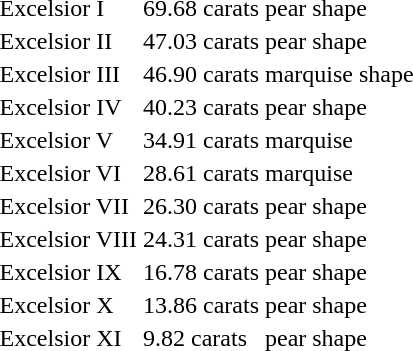<table>
<tr>
<td>Excelsior I</td>
<td>69.68 carats</td>
<td>pear shape</td>
</tr>
<tr>
<td>Excelsior II</td>
<td>47.03 carats</td>
<td>pear shape</td>
</tr>
<tr>
<td>Excelsior III</td>
<td>46.90 carats</td>
<td>marquise shape</td>
</tr>
<tr>
<td>Excelsior IV</td>
<td>40.23 carats</td>
<td>pear shape</td>
</tr>
<tr>
<td>Excelsior V</td>
<td>34.91 carats</td>
<td>marquise</td>
</tr>
<tr>
<td>Excelsior VI</td>
<td>28.61 carats</td>
<td>marquise</td>
</tr>
<tr>
<td>Excelsior VII</td>
<td>26.30 carats</td>
<td>pear shape</td>
</tr>
<tr>
<td>Excelsior VIII</td>
<td>24.31 carats</td>
<td>pear shape</td>
</tr>
<tr>
<td>Excelsior IX</td>
<td>16.78 carats</td>
<td>pear shape</td>
</tr>
<tr>
<td>Excelsior X</td>
<td>13.86 carats</td>
<td>pear shape</td>
</tr>
<tr>
<td>Excelsior XI</td>
<td>9.82 carats</td>
<td>pear shape</td>
</tr>
</table>
